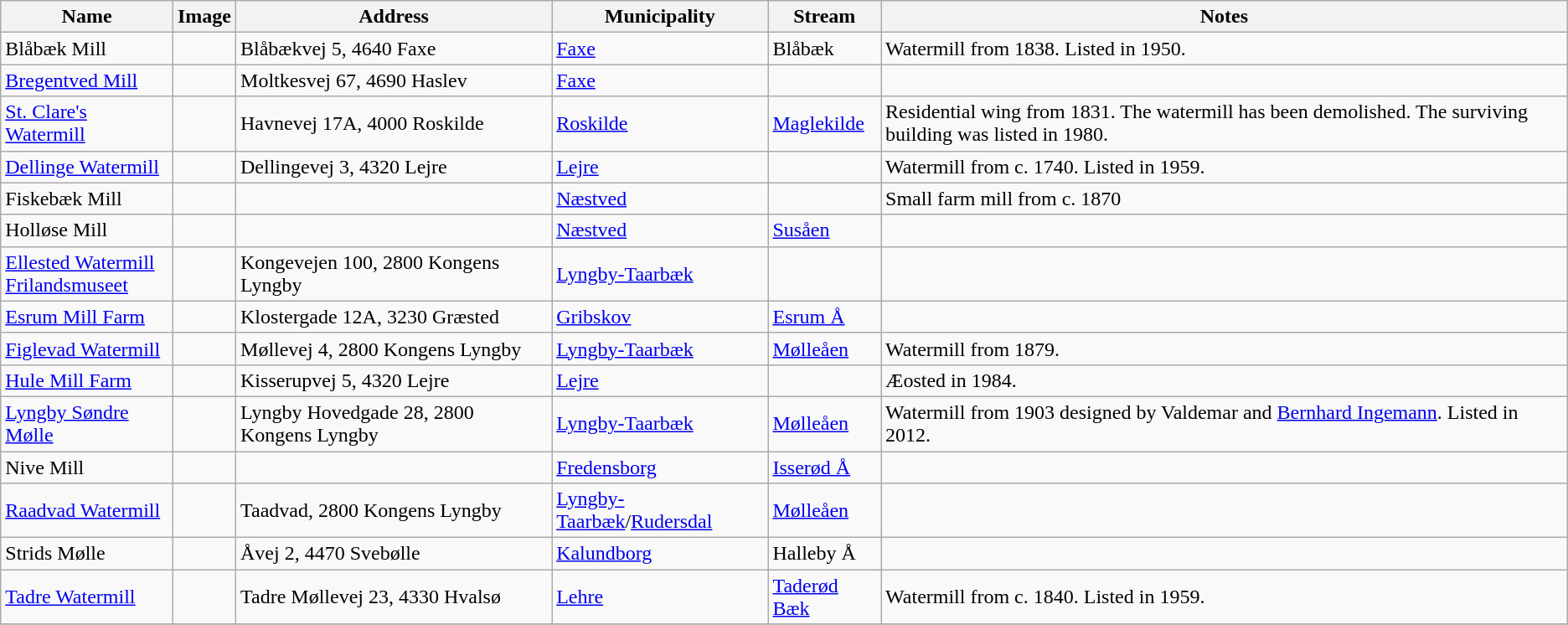<table class="wikitable sortable">
<tr>
<th>Name</th>
<th>Image</th>
<th>Address</th>
<th>Municipality</th>
<th>Stream</th>
<th>Notes</th>
</tr>
<tr>
<td>Blåbæk Mill</td>
<td></td>
<td>Blåbækvej 5, 4640 Faxe</td>
<td><a href='#'>Faxe</a></td>
<td>Blåbæk</td>
<td>Watermill from 1838. Listed in 1950.</td>
</tr>
<tr>
<td><a href='#'>Bregentved Mill</a></td>
<td></td>
<td>Moltkesvej 67, 4690 Haslev</td>
<td><a href='#'>Faxe</a></td>
<td></td>
<td></td>
</tr>
<tr>
<td><a href='#'>St. Clare's Watermill</a></td>
<td></td>
<td>Havnevej 17A, 4000 Roskilde</td>
<td><a href='#'>Roskilde</a></td>
<td><a href='#'>Maglekilde</a></td>
<td>Residential wing from 1831. The watermill has been demolished. The surviving building was listed in 1980.</td>
</tr>
<tr>
<td><a href='#'>Dellinge Watermill</a></td>
<td></td>
<td>Dellingevej 3, 4320 Lejre</td>
<td><a href='#'>Lejre</a></td>
<td></td>
<td>Watermill from c. 1740. Listed in 1959.</td>
</tr>
<tr>
<td>Fiskebæk Mill</td>
<td></td>
<td></td>
<td><a href='#'>Næstved</a></td>
<td></td>
<td>Small farm mill from c. 1870</td>
</tr>
<tr>
<td>Holløse Mill</td>
<td></td>
<td></td>
<td><a href='#'>Næstved</a></td>
<td><a href='#'>Susåen</a></td>
<td></td>
</tr>
<tr>
<td><a href='#'>Ellested Watermill</a> <br> <a href='#'>Frilandsmuseet</a></td>
<td></td>
<td>Kongevejen 100, 2800 Kongens Lyngby</td>
<td><a href='#'>Lyngby-Taarbæk</a></td>
<td></td>
<td></td>
</tr>
<tr>
<td><a href='#'>Esrum Mill Farm</a></td>
<td></td>
<td>Klostergade 12A, 3230 Græsted</td>
<td><a href='#'>Gribskov</a></td>
<td><a href='#'>Esrum Å</a></td>
<td></td>
</tr>
<tr>
<td><a href='#'>Figlevad Watermill</a></td>
<td></td>
<td>Møllevej 4, 2800 Kongens Lyngby</td>
<td><a href='#'>Lyngby-Taarbæk</a></td>
<td><a href='#'>Mølleåen</a></td>
<td>Watermill from 1879.</td>
</tr>
<tr>
<td><a href='#'>Hule Mill Farm</a></td>
<td></td>
<td>Kisserupvej 5, 4320 Lejre</td>
<td><a href='#'>Lejre</a></td>
<td></td>
<td>Æosted in 1984.</td>
</tr>
<tr>
<td><a href='#'>Lyngby Søndre Mølle</a></td>
<td></td>
<td>Lyngby Hovedgade 28, 2800 Kongens Lyngby</td>
<td><a href='#'>Lyngby-Taarbæk</a></td>
<td><a href='#'>Mølleåen</a></td>
<td>Watermill from 1903 designed by Valdemar and <a href='#'>Bernhard Ingemann</a>. Listed in 2012.</td>
</tr>
<tr>
<td>Nive Mill</td>
<td></td>
<td></td>
<td><a href='#'>Fredensborg</a></td>
<td><a href='#'>Isserød Å</a></td>
<td></td>
</tr>
<tr>
<td><a href='#'>Raadvad Watermill</a></td>
<td></td>
<td>Taadvad, 2800 Kongens Lyngby</td>
<td><a href='#'>Lyngby-Taarbæk</a>/<a href='#'>Rudersdal</a></td>
<td><a href='#'>Mølleåen</a></td>
<td></td>
</tr>
<tr>
<td>Strids Mølle</td>
<td></td>
<td>Åvej 2, 4470 Svebølle</td>
<td><a href='#'>Kalundborg</a></td>
<td>Halleby Å</td>
<td></td>
</tr>
<tr>
<td><a href='#'>Tadre Watermill</a></td>
<td></td>
<td>Tadre Møllevej 23, 4330 Hvalsø</td>
<td><a href='#'>Lehre</a></td>
<td><a href='#'>Taderød Bæk</a></td>
<td>Watermill from c. 1840. Listed in 1959.</td>
</tr>
<tr>
</tr>
</table>
